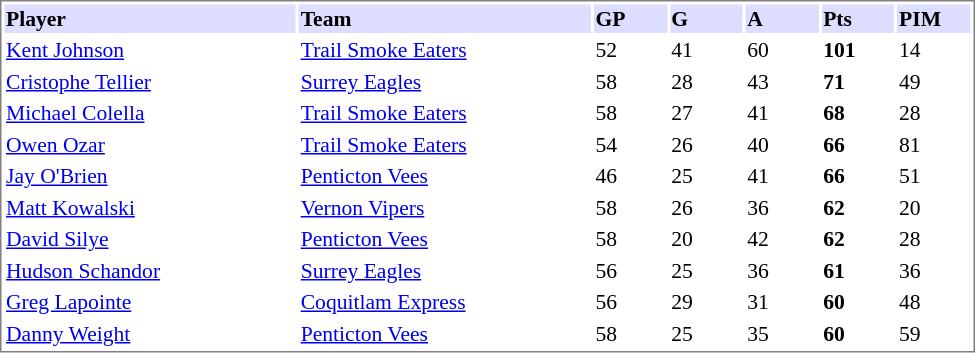<table cellpadding="0">
<tr style="text-align:left; vertical-align:top;">
<td></td>
<td><br><table cellpadding="1"  style="width:650px; font-size:90%; border:1px solid gray;">
<tr>
<th style="background:#ddf; width:30%;">Player</th>
<th style="background:#ddf; width:30%;">Team</th>
<th style="background:#ddf; width:7.5%;">GP</th>
<th style="background:#ddf; width:7.5%;">G</th>
<th style="background:#ddf; width:7.5%;">A</th>
<th style="background:#ddf; width:7.5%;">Pts</th>
<th style="background:#ddf; width:7.5%;">PIM</th>
</tr>
<tr>
<td><a href='#'>Kent Johnson</a></td>
<td><a href='#'>Trail Smoke Eaters</a></td>
<td>52</td>
<td>41</td>
<td>60</td>
<td><strong>101</strong></td>
<td>14</td>
</tr>
<tr>
<td><a href='#'>Cristophe Tellier</a></td>
<td><a href='#'>Surrey Eagles</a></td>
<td>58</td>
<td>28</td>
<td>43</td>
<td><strong>71</strong></td>
<td>49</td>
</tr>
<tr>
<td><a href='#'>Michael Colella</a></td>
<td><a href='#'>Trail Smoke Eaters</a></td>
<td>58</td>
<td>27</td>
<td>41</td>
<td><strong>68</strong></td>
<td>28</td>
</tr>
<tr>
<td><a href='#'>Owen Ozar</a></td>
<td><a href='#'>Trail Smoke Eaters</a></td>
<td>54</td>
<td>26</td>
<td>40</td>
<td><strong>66</strong></td>
<td>81</td>
</tr>
<tr>
<td><a href='#'>Jay O'Brien</a></td>
<td><a href='#'>Penticton Vees</a></td>
<td>46</td>
<td>25</td>
<td>41</td>
<td><strong>66</strong></td>
<td>51</td>
</tr>
<tr>
<td><a href='#'>Matt Kowalski</a></td>
<td><a href='#'>Vernon Vipers</a></td>
<td>58</td>
<td>26</td>
<td>36</td>
<td><strong>62</strong></td>
<td>20</td>
</tr>
<tr>
<td><a href='#'>David Silye</a></td>
<td><a href='#'>Penticton Vees</a></td>
<td>58</td>
<td>20</td>
<td>42</td>
<td><strong>62</strong></td>
<td>28</td>
</tr>
<tr>
<td><a href='#'>Hudson Schandor</a></td>
<td><a href='#'>Surrey Eagles</a></td>
<td>56</td>
<td>25</td>
<td>36</td>
<td><strong>61</strong></td>
<td>36</td>
</tr>
<tr>
<td><a href='#'>Greg Lapointe</a></td>
<td><a href='#'>Coquitlam Express</a></td>
<td>56</td>
<td>29</td>
<td>31</td>
<td><strong>60</strong></td>
<td>48</td>
</tr>
<tr>
<td><a href='#'>Danny Weight</a></td>
<td><a href='#'>Penticton Vees</a></td>
<td>58</td>
<td>25</td>
<td>35</td>
<td><strong>60</strong></td>
<td>59</td>
</tr>
</table>
</td>
</tr>
</table>
